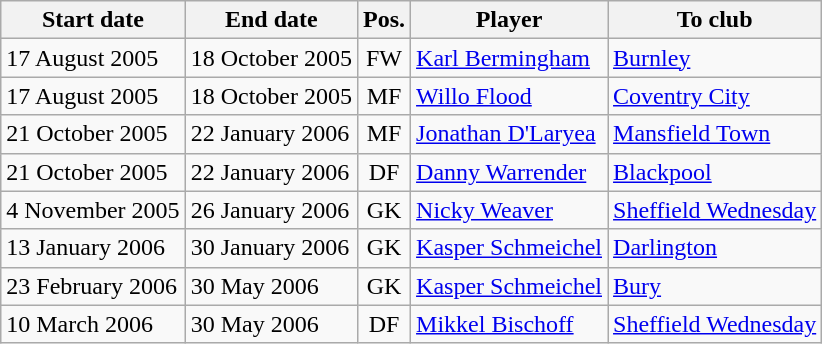<table class="wikitable">
<tr>
<th>Start date</th>
<th>End date</th>
<th>Pos.</th>
<th>Player</th>
<th>To club</th>
</tr>
<tr>
<td>17 August 2005</td>
<td>18 October 2005</td>
<td align="center">FW</td>
<td> <a href='#'>Karl Bermingham</a></td>
<td> <a href='#'>Burnley</a></td>
</tr>
<tr>
<td>17 August 2005</td>
<td>18 October 2005</td>
<td align="center">MF</td>
<td> <a href='#'>Willo Flood</a></td>
<td> <a href='#'>Coventry City</a></td>
</tr>
<tr>
<td>21 October 2005</td>
<td>22 January 2006</td>
<td align="center">MF</td>
<td> <a href='#'>Jonathan D'Laryea</a></td>
<td> <a href='#'>Mansfield Town</a></td>
</tr>
<tr>
<td>21 October 2005</td>
<td>22 January 2006</td>
<td align="center">DF</td>
<td> <a href='#'>Danny Warrender</a></td>
<td> <a href='#'>Blackpool</a></td>
</tr>
<tr>
<td>4 November 2005</td>
<td>26 January 2006</td>
<td align="center">GK</td>
<td> <a href='#'>Nicky Weaver</a></td>
<td> <a href='#'>Sheffield Wednesday</a></td>
</tr>
<tr>
<td>13 January 2006</td>
<td>30 January 2006</td>
<td align="center">GK</td>
<td> <a href='#'>Kasper Schmeichel</a></td>
<td> <a href='#'>Darlington</a></td>
</tr>
<tr>
<td>23 February 2006</td>
<td>30 May 2006</td>
<td align="center">GK</td>
<td> <a href='#'>Kasper Schmeichel</a></td>
<td> <a href='#'>Bury</a></td>
</tr>
<tr>
<td>10 March 2006</td>
<td>30 May 2006</td>
<td align="center">DF</td>
<td> <a href='#'>Mikkel Bischoff</a></td>
<td> <a href='#'>Sheffield Wednesday</a></td>
</tr>
</table>
